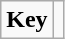<table class="wikitable">
<tr>
<td rowspan=1><strong>Key</strong></td>
<td></td>
</tr>
</table>
